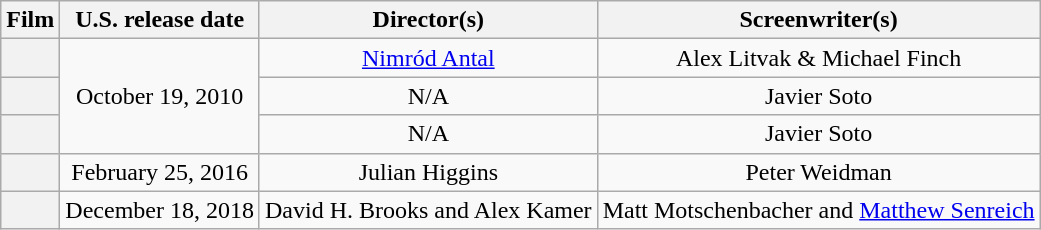<table class="wikitable plainrowheaders" style="text-align: center">
<tr>
<th scope="col">Film</th>
<th scope="col">U.S. release date</th>
<th scope="col">Director(s)</th>
<th scope="col">Screenwriter(s)</th>
</tr>
<tr>
<th scope="row"><em></em></th>
<td rowspan="3">October 19, 2010</td>
<td><a href='#'>Nimród Antal</a></td>
<td>Alex Litvak & Michael Finch</td>
</tr>
<tr>
<th scope="row"><em></em></th>
<td>N/A</td>
<td>Javier Soto</td>
</tr>
<tr>
<th scope="row"><em></em></th>
<td>N/A</td>
<td>Javier Soto</td>
</tr>
<tr>
<th scope="row"><em></em></th>
<td>February 25, 2016</td>
<td>Julian Higgins</td>
<td>Peter Weidman</td>
</tr>
<tr>
<th scope="row"><em></em></th>
<td>December 18, 2018</td>
<td>David H. Brooks and Alex Kamer</td>
<td>Matt Motschenbacher and <a href='#'>Matthew Senreich</a></td>
</tr>
</table>
